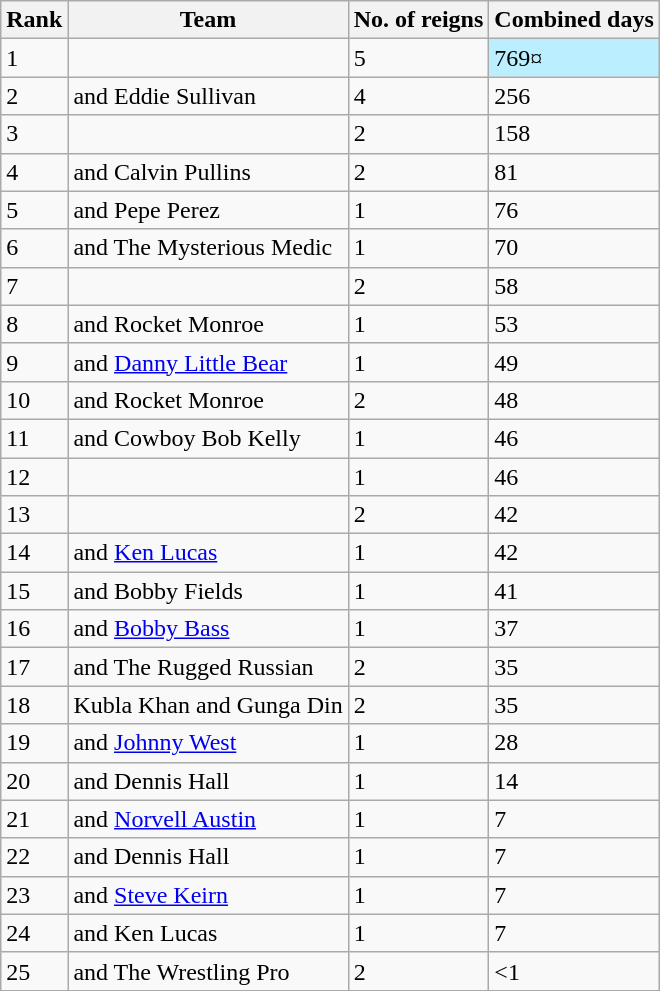<table class="wikitable sortable">
<tr>
<th>Rank</th>
<th>Team</th>
<th>No. of reigns</th>
<th>Combined days</th>
</tr>
<tr>
<td>1</td>
<td></td>
<td>5</td>
<td style="background-color:#bbeeff">769¤</td>
</tr>
<tr>
<td>2</td>
<td> and Eddie Sullivan</td>
<td>4</td>
<td>256</td>
</tr>
<tr>
<td>3</td>
<td></td>
<td>2</td>
<td>158</td>
</tr>
<tr>
<td>4</td>
<td> and Calvin Pullins</td>
<td>2</td>
<td>81</td>
</tr>
<tr>
<td>5</td>
<td> and Pepe Perez</td>
<td>1</td>
<td>76</td>
</tr>
<tr>
<td>6</td>
<td> and The Mysterious Medic</td>
<td>1</td>
<td>70</td>
</tr>
<tr>
<td>7</td>
<td></td>
<td>2</td>
<td>58</td>
</tr>
<tr>
<td>8</td>
<td> and Rocket Monroe</td>
<td>1</td>
<td>53</td>
</tr>
<tr>
<td>9</td>
<td> and <a href='#'>Danny Little Bear</a></td>
<td>1</td>
<td>49</td>
</tr>
<tr>
<td>10</td>
<td> and Rocket Monroe</td>
<td>2</td>
<td>48</td>
</tr>
<tr>
<td>11</td>
<td> and Cowboy Bob Kelly</td>
<td>1</td>
<td>46</td>
</tr>
<tr>
<td>12</td>
<td></td>
<td>1</td>
<td>46</td>
</tr>
<tr>
<td>13</td>
<td></td>
<td>2</td>
<td>42</td>
</tr>
<tr>
<td>14</td>
<td> and <a href='#'>Ken Lucas</a></td>
<td>1</td>
<td>42</td>
</tr>
<tr>
<td>15</td>
<td> and Bobby Fields</td>
<td>1</td>
<td>41</td>
</tr>
<tr>
<td>16</td>
<td> and <a href='#'>Bobby Bass</a></td>
<td>1</td>
<td>37</td>
</tr>
<tr>
<td>17</td>
<td> and The Rugged Russian</td>
<td>2</td>
<td>35</td>
</tr>
<tr>
<td>18</td>
<td>Kubla Khan and Gunga Din</td>
<td>2</td>
<td>35</td>
</tr>
<tr>
<td>19</td>
<td> and <a href='#'>Johnny West</a></td>
<td>1</td>
<td>28</td>
</tr>
<tr>
<td>20</td>
<td> and Dennis Hall</td>
<td>1</td>
<td>14</td>
</tr>
<tr>
<td>21</td>
<td> and <a href='#'>Norvell Austin</a></td>
<td>1</td>
<td>7</td>
</tr>
<tr>
<td>22</td>
<td> and Dennis Hall</td>
<td>1</td>
<td>7</td>
</tr>
<tr>
<td>23</td>
<td> and <a href='#'>Steve Keirn</a></td>
<td>1</td>
<td>7</td>
</tr>
<tr>
<td>24</td>
<td> and Ken Lucas</td>
<td>1</td>
<td>7</td>
</tr>
<tr>
<td>25</td>
<td> and The Wrestling Pro</td>
<td>2</td>
<td><1</td>
</tr>
</table>
